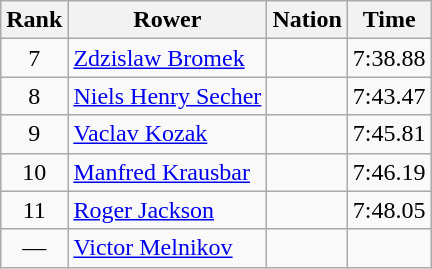<table class="wikitable sortable" style="text-align:center">
<tr>
<th>Rank</th>
<th>Rower</th>
<th>Nation</th>
<th>Time</th>
</tr>
<tr>
<td>7</td>
<td align=left><a href='#'>Zdzislaw Bromek</a></td>
<td align=left></td>
<td>7:38.88</td>
</tr>
<tr>
<td>8</td>
<td align=left><a href='#'>Niels Henry Secher</a></td>
<td align=left></td>
<td>7:43.47</td>
</tr>
<tr>
<td>9</td>
<td align=left><a href='#'>Vaclav Kozak</a></td>
<td align=left></td>
<td>7:45.81</td>
</tr>
<tr>
<td>10</td>
<td align=left><a href='#'>Manfred Krausbar</a></td>
<td align=left></td>
<td>7:46.19</td>
</tr>
<tr>
<td>11</td>
<td align=left><a href='#'>Roger Jackson</a></td>
<td align=left></td>
<td>7:48.05</td>
</tr>
<tr>
<td data-sort-value=12>—</td>
<td align=left><a href='#'>Victor Melnikov</a></td>
<td align=left></td>
<td data-sort-value=9:99.99></td>
</tr>
</table>
